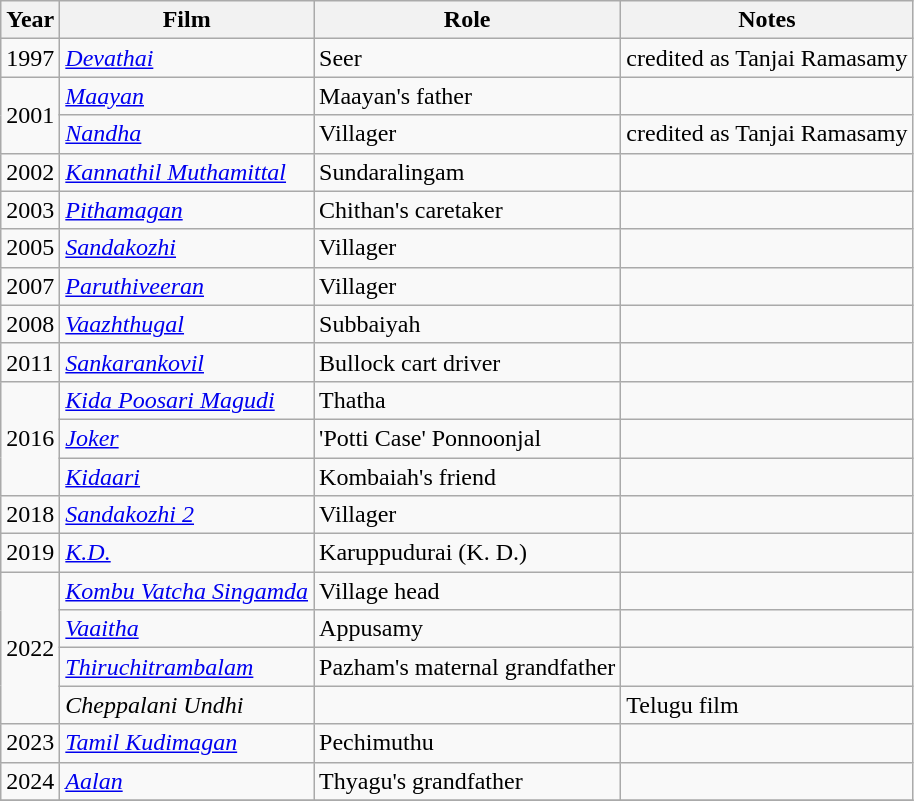<table class="wikitable sortable">
<tr>
<th>Year</th>
<th>Film</th>
<th>Role</th>
<th>Notes</th>
</tr>
<tr>
<td>1997</td>
<td><em><a href='#'>Devathai</a></em></td>
<td>Seer</td>
<td>credited as Tanjai Ramasamy</td>
</tr>
<tr>
<td rowspan="2">2001</td>
<td><em><a href='#'>Maayan</a></em></td>
<td>Maayan's father</td>
<td></td>
</tr>
<tr>
<td><em><a href='#'>Nandha</a></em></td>
<td>Villager</td>
<td>credited as Tanjai Ramasamy</td>
</tr>
<tr>
<td>2002</td>
<td><em><a href='#'>Kannathil Muthamittal</a></em></td>
<td>Sundaralingam</td>
<td></td>
</tr>
<tr>
<td>2003</td>
<td><em><a href='#'>Pithamagan</a></em></td>
<td>Chithan's caretaker</td>
<td></td>
</tr>
<tr>
<td>2005</td>
<td><em><a href='#'>Sandakozhi</a></em></td>
<td>Villager</td>
<td></td>
</tr>
<tr>
<td>2007</td>
<td><em><a href='#'>Paruthiveeran</a></em></td>
<td>Villager</td>
<td></td>
</tr>
<tr>
<td>2008</td>
<td><em><a href='#'>Vaazhthugal</a></em></td>
<td>Subbaiyah</td>
<td></td>
</tr>
<tr>
<td>2011</td>
<td><em><a href='#'>Sankarankovil</a></em></td>
<td>Bullock cart driver</td>
<td></td>
</tr>
<tr>
<td rowspan="3">2016</td>
<td><em><a href='#'>Kida Poosari Magudi</a></em></td>
<td>Thatha</td>
<td></td>
</tr>
<tr>
<td><em><a href='#'>Joker</a></em></td>
<td>'Potti Case' Ponnoonjal</td>
<td></td>
</tr>
<tr>
<td><em><a href='#'>Kidaari</a></em></td>
<td>Kombaiah's friend</td>
<td></td>
</tr>
<tr>
<td>2018</td>
<td><em><a href='#'>Sandakozhi 2</a></em></td>
<td>Villager</td>
<td></td>
</tr>
<tr>
<td>2019</td>
<td><em><a href='#'>K.D.</a></em></td>
<td>Karuppudurai (K. D.)</td>
<td></td>
</tr>
<tr>
<td rowspan="4">2022</td>
<td><em><a href='#'>Kombu Vatcha Singamda</a></em></td>
<td>Village head</td>
<td></td>
</tr>
<tr>
<td><em><a href='#'>Vaaitha</a></em></td>
<td>Appusamy</td>
<td></td>
</tr>
<tr>
<td><em><a href='#'>Thiruchitrambalam</a></em></td>
<td>Pazham's maternal grandfather</td>
<td></td>
</tr>
<tr>
<td><em>Cheppalani Undhi</em></td>
<td></td>
<td>Telugu film</td>
</tr>
<tr>
<td>2023</td>
<td><em><a href='#'>Tamil Kudimagan</a></em></td>
<td>Pechimuthu</td>
<td></td>
</tr>
<tr>
<td>2024</td>
<td><em><a href='#'>Aalan</a></em></td>
<td>Thyagu's grandfather</td>
<td></td>
</tr>
<tr>
</tr>
</table>
